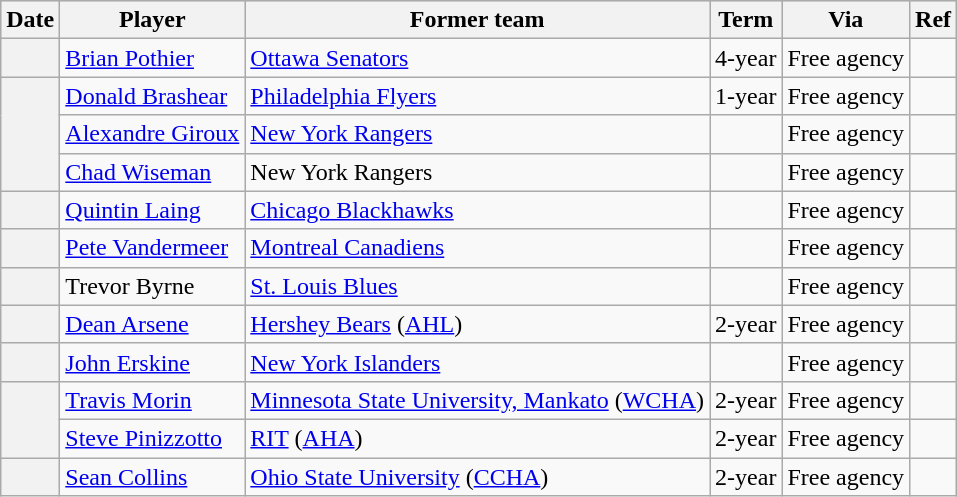<table class="wikitable plainrowheaders">
<tr style="background:#ddd; text-align:center;">
<th>Date</th>
<th>Player</th>
<th>Former team</th>
<th>Term</th>
<th>Via</th>
<th>Ref</th>
</tr>
<tr>
<th scope="row"></th>
<td><a href='#'>Brian Pothier</a></td>
<td><a href='#'>Ottawa Senators</a></td>
<td>4-year</td>
<td>Free agency</td>
<td></td>
</tr>
<tr>
<th scope="row" rowspan=3></th>
<td><a href='#'>Donald Brashear</a></td>
<td><a href='#'>Philadelphia Flyers</a></td>
<td>1-year</td>
<td>Free agency</td>
<td></td>
</tr>
<tr>
<td><a href='#'>Alexandre Giroux</a></td>
<td><a href='#'>New York Rangers</a></td>
<td></td>
<td>Free agency</td>
<td></td>
</tr>
<tr>
<td><a href='#'>Chad Wiseman</a></td>
<td>New York Rangers</td>
<td></td>
<td>Free agency</td>
<td></td>
</tr>
<tr>
<th scope="row"></th>
<td><a href='#'>Quintin Laing</a></td>
<td><a href='#'>Chicago Blackhawks</a></td>
<td></td>
<td>Free agency</td>
<td></td>
</tr>
<tr>
<th scope="row"></th>
<td><a href='#'>Pete Vandermeer</a></td>
<td><a href='#'>Montreal Canadiens</a></td>
<td></td>
<td>Free agency</td>
<td></td>
</tr>
<tr>
<th scope="row"></th>
<td>Trevor Byrne</td>
<td><a href='#'>St. Louis Blues</a></td>
<td></td>
<td>Free agency</td>
<td></td>
</tr>
<tr>
<th scope="row"></th>
<td><a href='#'>Dean Arsene</a></td>
<td><a href='#'>Hershey Bears</a> (<a href='#'>AHL</a>)</td>
<td>2-year</td>
<td>Free agency</td>
<td></td>
</tr>
<tr>
<th scope="row"></th>
<td><a href='#'>John Erskine</a></td>
<td><a href='#'>New York Islanders</a></td>
<td></td>
<td>Free agency</td>
<td></td>
</tr>
<tr>
<th scope="row" rowspan=2></th>
<td><a href='#'>Travis Morin</a></td>
<td><a href='#'>Minnesota State University, Mankato</a> (<a href='#'>WCHA</a>)</td>
<td>2-year</td>
<td>Free agency</td>
<td></td>
</tr>
<tr>
<td><a href='#'>Steve Pinizzotto</a></td>
<td><a href='#'>RIT</a> (<a href='#'>AHA</a>)</td>
<td>2-year</td>
<td>Free agency</td>
<td></td>
</tr>
<tr>
<th scope="row"></th>
<td><a href='#'>Sean Collins</a></td>
<td><a href='#'>Ohio State University</a> (<a href='#'>CCHA</a>)</td>
<td>2-year</td>
<td>Free agency</td>
<td></td>
</tr>
</table>
